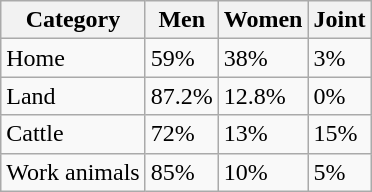<table class="wikitable">
<tr>
<th>Category</th>
<th>Men</th>
<th>Women</th>
<th>Joint</th>
</tr>
<tr>
<td>Home</td>
<td>59%</td>
<td>38%</td>
<td>3%</td>
</tr>
<tr>
<td>Land</td>
<td>87.2%</td>
<td>12.8%</td>
<td>0%</td>
</tr>
<tr>
<td>Cattle</td>
<td>72%</td>
<td>13%</td>
<td>15%</td>
</tr>
<tr>
<td>Work animals</td>
<td>85%</td>
<td>10%</td>
<td>5%</td>
</tr>
</table>
